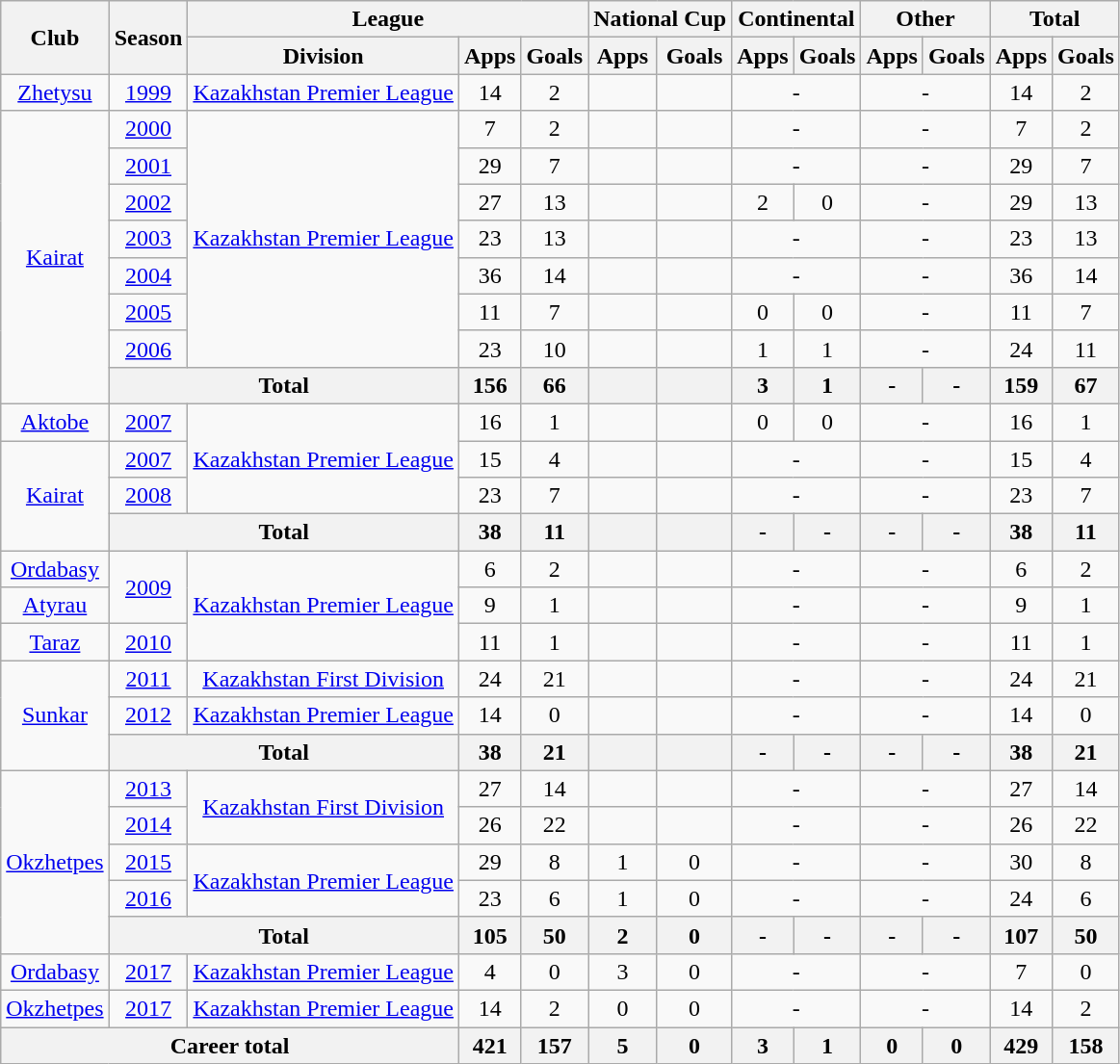<table class="wikitable" style="text-align: center;">
<tr>
<th rowspan="2">Club</th>
<th rowspan="2">Season</th>
<th colspan="3">League</th>
<th colspan="2">National Cup</th>
<th colspan="2">Continental</th>
<th colspan="2">Other</th>
<th colspan="2">Total</th>
</tr>
<tr>
<th>Division</th>
<th>Apps</th>
<th>Goals</th>
<th>Apps</th>
<th>Goals</th>
<th>Apps</th>
<th>Goals</th>
<th>Apps</th>
<th>Goals</th>
<th>Apps</th>
<th>Goals</th>
</tr>
<tr>
<td valign="center"><a href='#'>Zhetysu</a></td>
<td><a href='#'>1999</a></td>
<td><a href='#'>Kazakhstan Premier League</a></td>
<td>14</td>
<td>2</td>
<td></td>
<td></td>
<td colspan="2">-</td>
<td colspan="2">-</td>
<td>14</td>
<td>2</td>
</tr>
<tr>
<td rowspan="8" valign="center"><a href='#'>Kairat</a></td>
<td><a href='#'>2000</a></td>
<td rowspan="7" valign="center"><a href='#'>Kazakhstan Premier League</a></td>
<td>7</td>
<td>2</td>
<td></td>
<td></td>
<td colspan="2">-</td>
<td colspan="2">-</td>
<td>7</td>
<td>2</td>
</tr>
<tr>
<td><a href='#'>2001</a></td>
<td>29</td>
<td>7</td>
<td></td>
<td></td>
<td colspan="2">-</td>
<td colspan="2">-</td>
<td>29</td>
<td>7</td>
</tr>
<tr>
<td><a href='#'>2002</a></td>
<td>27</td>
<td>13</td>
<td></td>
<td></td>
<td>2</td>
<td>0</td>
<td colspan="2">-</td>
<td>29</td>
<td>13</td>
</tr>
<tr>
<td><a href='#'>2003</a></td>
<td>23</td>
<td>13</td>
<td></td>
<td></td>
<td colspan="2">-</td>
<td colspan="2">-</td>
<td>23</td>
<td>13</td>
</tr>
<tr>
<td><a href='#'>2004</a></td>
<td>36</td>
<td>14</td>
<td></td>
<td></td>
<td colspan="2">-</td>
<td colspan="2">-</td>
<td>36</td>
<td>14</td>
</tr>
<tr>
<td><a href='#'>2005</a></td>
<td>11</td>
<td>7</td>
<td></td>
<td></td>
<td>0</td>
<td>0</td>
<td colspan="2">-</td>
<td>11</td>
<td>7</td>
</tr>
<tr>
<td><a href='#'>2006</a></td>
<td>23</td>
<td>10</td>
<td></td>
<td></td>
<td>1</td>
<td>1</td>
<td colspan="2">-</td>
<td>24</td>
<td>11</td>
</tr>
<tr>
<th colspan="2">Total</th>
<th>156</th>
<th>66</th>
<th></th>
<th></th>
<th>3</th>
<th>1</th>
<th>-</th>
<th>-</th>
<th>159</th>
<th>67</th>
</tr>
<tr>
<td valign="center"><a href='#'>Aktobe</a></td>
<td><a href='#'>2007</a></td>
<td rowspan="3" valign="center"><a href='#'>Kazakhstan Premier League</a></td>
<td>16</td>
<td>1</td>
<td></td>
<td></td>
<td>0</td>
<td>0</td>
<td colspan="2">-</td>
<td>16</td>
<td>1</td>
</tr>
<tr>
<td rowspan="3" valign="center"><a href='#'>Kairat</a></td>
<td><a href='#'>2007</a></td>
<td>15</td>
<td>4</td>
<td></td>
<td></td>
<td colspan="2">-</td>
<td colspan="2">-</td>
<td>15</td>
<td>4</td>
</tr>
<tr>
<td><a href='#'>2008</a></td>
<td>23</td>
<td>7</td>
<td></td>
<td></td>
<td colspan="2">-</td>
<td colspan="2">-</td>
<td>23</td>
<td>7</td>
</tr>
<tr>
<th colspan="2">Total</th>
<th>38</th>
<th>11</th>
<th></th>
<th></th>
<th>-</th>
<th>-</th>
<th>-</th>
<th>-</th>
<th>38</th>
<th>11</th>
</tr>
<tr>
<td valign="center"><a href='#'>Ordabasy</a></td>
<td rowspan="2" valign="center"><a href='#'>2009</a></td>
<td rowspan="3" valign="center"><a href='#'>Kazakhstan Premier League</a></td>
<td>6</td>
<td>2</td>
<td></td>
<td></td>
<td colspan="2">-</td>
<td colspan="2">-</td>
<td>6</td>
<td>2</td>
</tr>
<tr>
<td valign="center"><a href='#'>Atyrau</a></td>
<td>9</td>
<td>1</td>
<td></td>
<td></td>
<td colspan="2">-</td>
<td colspan="2">-</td>
<td>9</td>
<td>1</td>
</tr>
<tr>
<td valign="center"><a href='#'>Taraz</a></td>
<td><a href='#'>2010</a></td>
<td>11</td>
<td>1</td>
<td></td>
<td></td>
<td colspan="2">-</td>
<td colspan="2">-</td>
<td>11</td>
<td>1</td>
</tr>
<tr>
<td rowspan="3" valign="center"><a href='#'>Sunkar</a></td>
<td><a href='#'>2011</a></td>
<td><a href='#'>Kazakhstan First Division</a></td>
<td>24</td>
<td>21</td>
<td></td>
<td></td>
<td colspan="2">-</td>
<td colspan="2">-</td>
<td>24</td>
<td>21</td>
</tr>
<tr>
<td><a href='#'>2012</a></td>
<td><a href='#'>Kazakhstan Premier League</a></td>
<td>14</td>
<td>0</td>
<td></td>
<td></td>
<td colspan="2">-</td>
<td colspan="2">-</td>
<td>14</td>
<td>0</td>
</tr>
<tr>
<th colspan="2">Total</th>
<th>38</th>
<th>21</th>
<th></th>
<th></th>
<th>-</th>
<th>-</th>
<th>-</th>
<th>-</th>
<th>38</th>
<th>21</th>
</tr>
<tr>
<td rowspan="5" valign="center"><a href='#'>Okzhetpes</a></td>
<td><a href='#'>2013</a></td>
<td rowspan="2" valign="center"><a href='#'>Kazakhstan First Division</a></td>
<td>27</td>
<td>14</td>
<td></td>
<td></td>
<td colspan="2">-</td>
<td colspan="2">-</td>
<td>27</td>
<td>14</td>
</tr>
<tr>
<td><a href='#'>2014</a></td>
<td>26</td>
<td>22</td>
<td></td>
<td></td>
<td colspan="2">-</td>
<td colspan="2">-</td>
<td>26</td>
<td>22</td>
</tr>
<tr>
<td><a href='#'>2015</a></td>
<td rowspan="2" valign="center"><a href='#'>Kazakhstan Premier League</a></td>
<td>29</td>
<td>8</td>
<td>1</td>
<td>0</td>
<td colspan="2">-</td>
<td colspan="2">-</td>
<td>30</td>
<td>8</td>
</tr>
<tr>
<td><a href='#'>2016</a></td>
<td>23</td>
<td>6</td>
<td>1</td>
<td>0</td>
<td colspan="2">-</td>
<td colspan="2">-</td>
<td>24</td>
<td>6</td>
</tr>
<tr>
<th colspan="2">Total</th>
<th>105</th>
<th>50</th>
<th>2</th>
<th>0</th>
<th>-</th>
<th>-</th>
<th>-</th>
<th>-</th>
<th>107</th>
<th>50</th>
</tr>
<tr>
<td valign="center"><a href='#'>Ordabasy</a></td>
<td><a href='#'>2017</a></td>
<td><a href='#'>Kazakhstan Premier League</a></td>
<td>4</td>
<td>0</td>
<td>3</td>
<td>0</td>
<td colspan="2">-</td>
<td colspan="2">-</td>
<td>7</td>
<td>0</td>
</tr>
<tr>
<td valign="center"><a href='#'>Okzhetpes</a></td>
<td><a href='#'>2017</a></td>
<td><a href='#'>Kazakhstan Premier League</a></td>
<td>14</td>
<td>2</td>
<td>0</td>
<td>0</td>
<td colspan="2">-</td>
<td colspan="2">-</td>
<td>14</td>
<td>2</td>
</tr>
<tr>
<th colspan="3">Career total</th>
<th>421</th>
<th>157</th>
<th>5</th>
<th>0</th>
<th>3</th>
<th>1</th>
<th>0</th>
<th>0</th>
<th>429</th>
<th>158</th>
</tr>
</table>
